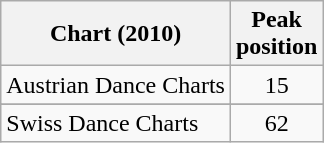<table class="wikitable sortable">
<tr>
<th>Chart (2010)</th>
<th>Peak<br>position</th>
</tr>
<tr>
<td>Austrian Dance Charts</td>
<td align="center">15</td>
</tr>
<tr>
</tr>
<tr>
</tr>
<tr>
</tr>
<tr>
<td>Swiss Dance Charts</td>
<td align="center">62</td>
</tr>
</table>
